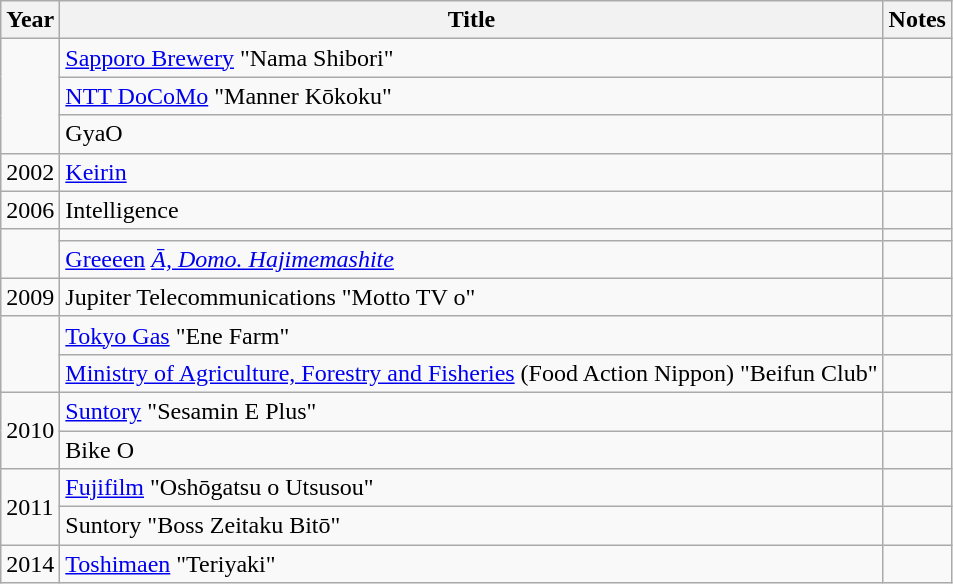<table class="wikitable">
<tr>
<th>Year</th>
<th>Title</th>
<th>Notes</th>
</tr>
<tr>
<td rowspan="3"></td>
<td><a href='#'>Sapporo Brewery</a> "Nama Shibori"</td>
<td></td>
</tr>
<tr>
<td><a href='#'>NTT DoCoMo</a> "Manner Kōkoku"</td>
<td></td>
</tr>
<tr>
<td>GyaO</td>
<td></td>
</tr>
<tr>
<td>2002</td>
<td><a href='#'>Keirin</a></td>
<td></td>
</tr>
<tr>
<td>2006</td>
<td>Intelligence</td>
<td></td>
</tr>
<tr>
<td rowspan="2"></td>
<td></td>
<td></td>
</tr>
<tr>
<td><a href='#'>Greeeen</a> <em><a href='#'>Ā, Domo. Hajimemashite</a></em></td>
<td></td>
</tr>
<tr>
<td>2009</td>
<td>Jupiter Telecommunications "Motto TV o"</td>
<td></td>
</tr>
<tr>
<td rowspan="2"></td>
<td><a href='#'>Tokyo Gas</a> "Ene Farm"</td>
<td></td>
</tr>
<tr>
<td><a href='#'>Ministry of Agriculture, Forestry and Fisheries</a> (Food Action Nippon) "Beifun Club"</td>
<td></td>
</tr>
<tr>
<td rowspan="2">2010</td>
<td><a href='#'>Suntory</a> "Sesamin E Plus"</td>
<td></td>
</tr>
<tr>
<td>Bike O</td>
<td></td>
</tr>
<tr>
<td rowspan="2">2011</td>
<td><a href='#'>Fujifilm</a> "Oshōgatsu o Utsusou"</td>
<td></td>
</tr>
<tr>
<td>Suntory "Boss Zeitaku Bitō"</td>
<td></td>
</tr>
<tr>
<td>2014</td>
<td><a href='#'>Toshimaen</a> "Teriyaki"</td>
<td></td>
</tr>
</table>
